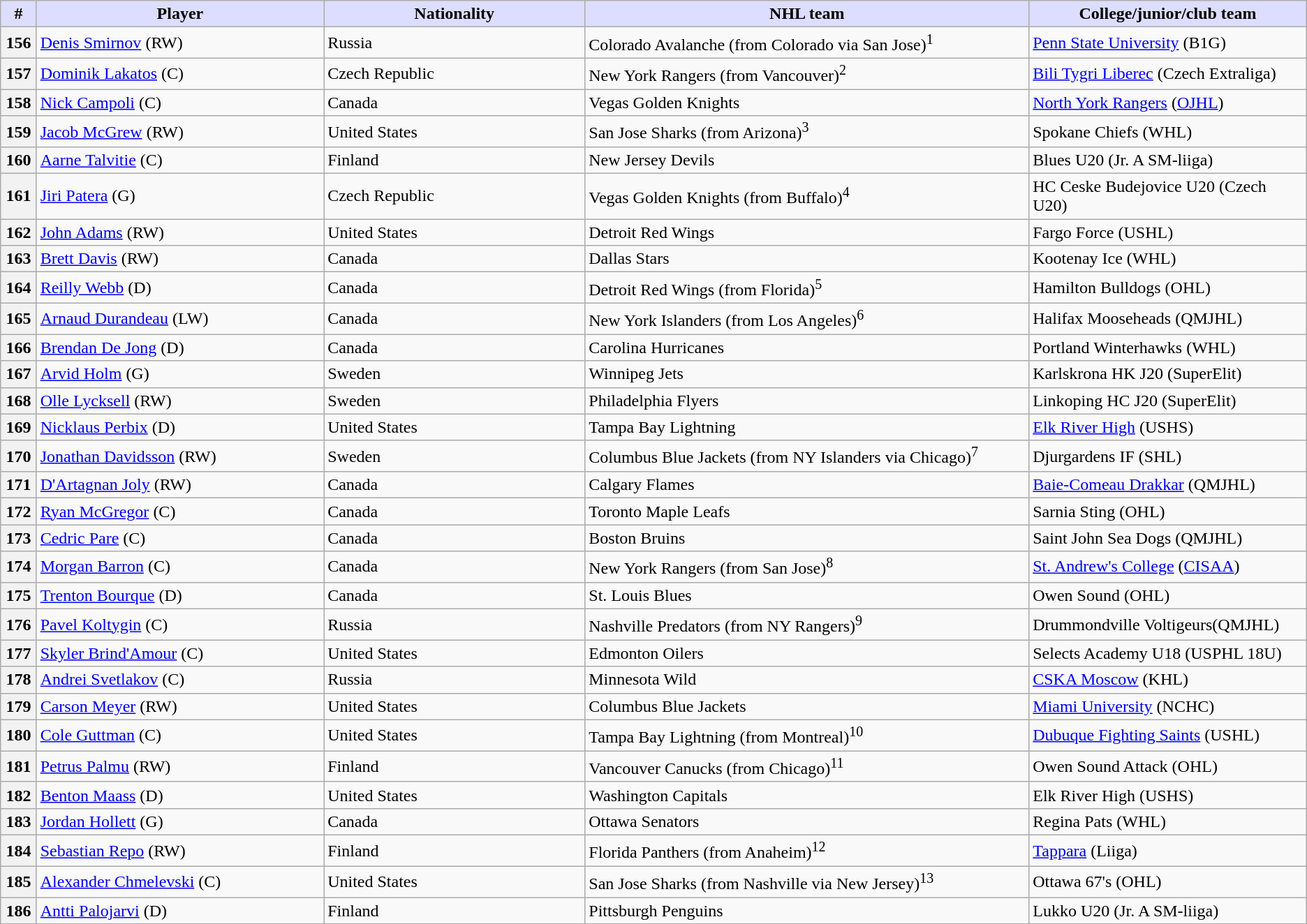<table class="wikitable">
<tr>
<th style="background:#ddf; width:2.75%;">#</th>
<th style="background:#ddf; width:22.0%;">Player</th>
<th style="background:#ddf; width:20.0%;">Nationality</th>
<th style="background:#ddf; width:34.0%;">NHL team</th>
<th style="background:#ddf; width:100.0%;">College/junior/club team</th>
</tr>
<tr>
<th>156</th>
<td><a href='#'>Denis Smirnov</a> (RW)</td>
<td> Russia</td>
<td>Colorado Avalanche (from Colorado via San Jose)<sup>1</sup></td>
<td><a href='#'>Penn State University</a> (B1G)</td>
</tr>
<tr>
<th>157</th>
<td><a href='#'>Dominik Lakatos</a> (C)</td>
<td> Czech Republic</td>
<td>New York Rangers (from Vancouver)<sup>2</sup></td>
<td><a href='#'>Bili Tygri Liberec</a> (Czech Extraliga)</td>
</tr>
<tr>
<th>158</th>
<td><a href='#'>Nick Campoli</a> (C)</td>
<td> Canada</td>
<td>Vegas Golden Knights</td>
<td><a href='#'>North York Rangers</a> (<a href='#'>OJHL</a>)</td>
</tr>
<tr>
<th>159</th>
<td><a href='#'>Jacob McGrew</a> (RW)</td>
<td> United States</td>
<td>San Jose Sharks (from Arizona)<sup>3</sup></td>
<td>Spokane Chiefs (WHL)</td>
</tr>
<tr>
<th>160</th>
<td><a href='#'>Aarne Talvitie</a> (C)</td>
<td> Finland</td>
<td>New Jersey Devils</td>
<td>Blues U20 (Jr. A SM-liiga)</td>
</tr>
<tr>
<th>161</th>
<td><a href='#'>Jiri Patera</a> (G)</td>
<td> Czech Republic</td>
<td>Vegas Golden Knights (from Buffalo)<sup>4</sup></td>
<td>HC Ceske Budejovice U20 (Czech U20)</td>
</tr>
<tr>
<th>162</th>
<td><a href='#'>John Adams</a> (RW)</td>
<td> United States</td>
<td>Detroit Red Wings</td>
<td>Fargo Force (USHL)</td>
</tr>
<tr>
<th>163</th>
<td><a href='#'>Brett Davis</a> (RW)</td>
<td> Canada</td>
<td>Dallas Stars</td>
<td>Kootenay Ice (WHL)</td>
</tr>
<tr>
<th>164</th>
<td><a href='#'>Reilly Webb</a> (D)</td>
<td> Canada</td>
<td>Detroit Red Wings (from Florida)<sup>5</sup></td>
<td>Hamilton Bulldogs (OHL)</td>
</tr>
<tr>
<th>165</th>
<td><a href='#'>Arnaud Durandeau</a> (LW)</td>
<td> Canada</td>
<td>New York Islanders (from Los Angeles)<sup>6</sup></td>
<td>Halifax Mooseheads (QMJHL)</td>
</tr>
<tr>
<th>166</th>
<td><a href='#'>Brendan De Jong</a> (D)</td>
<td> Canada</td>
<td>Carolina Hurricanes</td>
<td>Portland Winterhawks (WHL)</td>
</tr>
<tr>
<th>167</th>
<td><a href='#'>Arvid Holm</a> (G)</td>
<td> Sweden</td>
<td>Winnipeg Jets</td>
<td>Karlskrona HK J20 (SuperElit)</td>
</tr>
<tr>
<th>168</th>
<td><a href='#'>Olle Lycksell</a> (RW)</td>
<td> Sweden</td>
<td>Philadelphia Flyers</td>
<td>Linkoping HC J20 (SuperElit)</td>
</tr>
<tr>
<th>169</th>
<td><a href='#'>Nicklaus Perbix</a> (D)</td>
<td> United States</td>
<td>Tampa Bay Lightning</td>
<td><a href='#'>Elk River High</a> (USHS)</td>
</tr>
<tr>
<th>170</th>
<td><a href='#'>Jonathan Davidsson</a> (RW)</td>
<td> Sweden</td>
<td>Columbus Blue Jackets (from NY Islanders via Chicago)<sup>7</sup></td>
<td>Djurgardens IF (SHL)</td>
</tr>
<tr>
<th>171</th>
<td><a href='#'>D'Artagnan Joly</a> (RW)</td>
<td> Canada</td>
<td>Calgary Flames</td>
<td><a href='#'>Baie-Comeau Drakkar</a> (QMJHL)</td>
</tr>
<tr>
<th>172</th>
<td><a href='#'>Ryan McGregor</a> (C)</td>
<td> Canada</td>
<td>Toronto Maple Leafs</td>
<td>Sarnia Sting (OHL)</td>
</tr>
<tr>
<th>173</th>
<td><a href='#'>Cedric Pare</a> (C)</td>
<td> Canada</td>
<td>Boston Bruins</td>
<td>Saint John Sea Dogs (QMJHL)</td>
</tr>
<tr>
<th>174</th>
<td><a href='#'>Morgan Barron</a> (C)</td>
<td> Canada</td>
<td>New York Rangers (from San Jose)<sup>8</sup></td>
<td><a href='#'>St. Andrew's College</a> (<a href='#'>CISAA</a>)</td>
</tr>
<tr>
<th>175</th>
<td><a href='#'>Trenton Bourque</a> (D)</td>
<td> Canada</td>
<td>St. Louis Blues</td>
<td>Owen Sound (OHL)</td>
</tr>
<tr>
<th>176</th>
<td><a href='#'>Pavel Koltygin</a> (C)</td>
<td> Russia</td>
<td>Nashville Predators (from NY Rangers)<sup>9</sup></td>
<td>Drummondville Voltigeurs(QMJHL)</td>
</tr>
<tr>
<th>177</th>
<td><a href='#'>Skyler Brind'Amour</a> (C)</td>
<td> United States</td>
<td>Edmonton Oilers</td>
<td>Selects Academy U18 (USPHL 18U)</td>
</tr>
<tr>
<th>178</th>
<td><a href='#'>Andrei Svetlakov</a> (C)</td>
<td> Russia</td>
<td>Minnesota Wild</td>
<td><a href='#'>CSKA Moscow</a> (KHL)</td>
</tr>
<tr>
<th>179</th>
<td><a href='#'>Carson Meyer</a> (RW)</td>
<td> United States</td>
<td>Columbus Blue Jackets</td>
<td><a href='#'>Miami University</a> (NCHC)</td>
</tr>
<tr>
<th>180</th>
<td><a href='#'>Cole Guttman</a> (C)</td>
<td> United States</td>
<td>Tampa Bay Lightning (from Montreal)<sup>10</sup></td>
<td><a href='#'>Dubuque Fighting Saints</a> (USHL)</td>
</tr>
<tr>
<th>181</th>
<td><a href='#'>Petrus Palmu</a> (RW)</td>
<td> Finland</td>
<td>Vancouver Canucks (from Chicago)<sup>11</sup></td>
<td>Owen Sound Attack (OHL)</td>
</tr>
<tr>
<th>182</th>
<td><a href='#'>Benton Maass</a> (D)</td>
<td> United States</td>
<td>Washington Capitals</td>
<td>Elk River High (USHS)</td>
</tr>
<tr>
<th>183</th>
<td><a href='#'>Jordan Hollett</a> (G)</td>
<td> Canada</td>
<td>Ottawa Senators</td>
<td>Regina Pats (WHL)</td>
</tr>
<tr>
<th>184</th>
<td><a href='#'>Sebastian Repo</a> (RW)</td>
<td> Finland</td>
<td>Florida Panthers (from Anaheim)<sup>12</sup></td>
<td><a href='#'>Tappara</a> (Liiga)</td>
</tr>
<tr>
<th>185</th>
<td><a href='#'>Alexander Chmelevski</a> (C)</td>
<td> United States</td>
<td>San Jose Sharks (from Nashville via New Jersey)<sup>13</sup></td>
<td>Ottawa 67's (OHL)</td>
</tr>
<tr>
<th>186</th>
<td><a href='#'>Antti Palojarvi</a> (D)</td>
<td> Finland</td>
<td>Pittsburgh Penguins</td>
<td>Lukko U20 (Jr. A SM-liiga)</td>
</tr>
</table>
